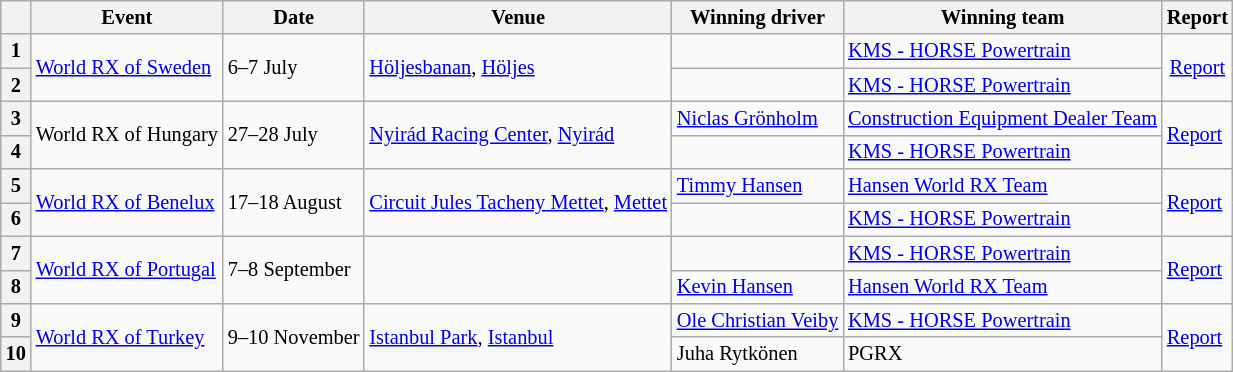<table class="wikitable" style="font-size:85%;">
<tr>
<th></th>
<th>Event</th>
<th>Date</th>
<th>Venue</th>
<th>Winning driver</th>
<th>Winning team</th>
<th>Report</th>
</tr>
<tr>
<th>1</th>
<td rowspan="2"> <a href='#'>World RX of Sweden</a></td>
<td rowspan="2">6–7 July</td>
<td rowspan="2"><a href='#'>Höljesbanan</a>, <a href='#'>Höljes</a></td>
<td> </td>
<td> <a href='#'>KMS - HORSE Powertrain</a></td>
<td rowspan="2" align="center"><a href='#'>Report</a></td>
</tr>
<tr>
<th>2</th>
<td> </td>
<td> <a href='#'>KMS - HORSE Powertrain</a></td>
</tr>
<tr>
<th>3</th>
<td rowspan="2"> World RX of Hungary</td>
<td rowspan="2">27–28 July</td>
<td rowspan="2"><a href='#'>Nyirád Racing Center</a>, <a href='#'>Nyirád</a></td>
<td> <a href='#'>Niclas Grönholm</a></td>
<td> <a href='#'>Construction Equipment Dealer Team</a></td>
<td rowspan="2"><a href='#'>Report</a></td>
</tr>
<tr>
<th>4</th>
<td> </td>
<td> <a href='#'>KMS - HORSE Powertrain</a></td>
</tr>
<tr>
<th>5</th>
<td rowspan="2"> <a href='#'>World RX of Benelux</a></td>
<td rowspan="2">17–18 August</td>
<td rowspan="2"><a href='#'>Circuit Jules Tacheny Mettet</a>, <a href='#'>Mettet</a></td>
<td> <a href='#'>Timmy Hansen</a></td>
<td> <a href='#'>Hansen World RX Team</a></td>
<td rowspan="2"><a href='#'>Report</a></td>
</tr>
<tr>
<th>6</th>
<td> </td>
<td> <a href='#'>KMS - HORSE Powertrain</a></td>
</tr>
<tr>
<th>7</th>
<td rowspan="2"> <a href='#'>World RX of Portugal</a></td>
<td rowspan="2">7–8 September</td>
<td rowspan="2"></td>
<td> </td>
<td> <a href='#'>KMS - HORSE Powertrain</a></td>
<td rowspan="2"><a href='#'>Report</a></td>
</tr>
<tr>
<th>8</th>
<td> <a href='#'>Kevin Hansen</a></td>
<td> <a href='#'>Hansen World RX Team</a></td>
</tr>
<tr>
<th>9</th>
<td rowspan="2"> <a href='#'>World RX of Turkey</a></td>
<td rowspan="2">9–10 November</td>
<td rowspan="2"><a href='#'>Istanbul Park</a>, <a href='#'>Istanbul</a></td>
<td> <a href='#'>Ole Christian Veiby</a></td>
<td> <a href='#'>KMS - HORSE Powertrain</a></td>
<td rowspan="2"><a href='#'>Report</a></td>
</tr>
<tr>
<th>10</th>
<td> Juha Rytkönen</td>
<td> PGRX</td>
</tr>
</table>
